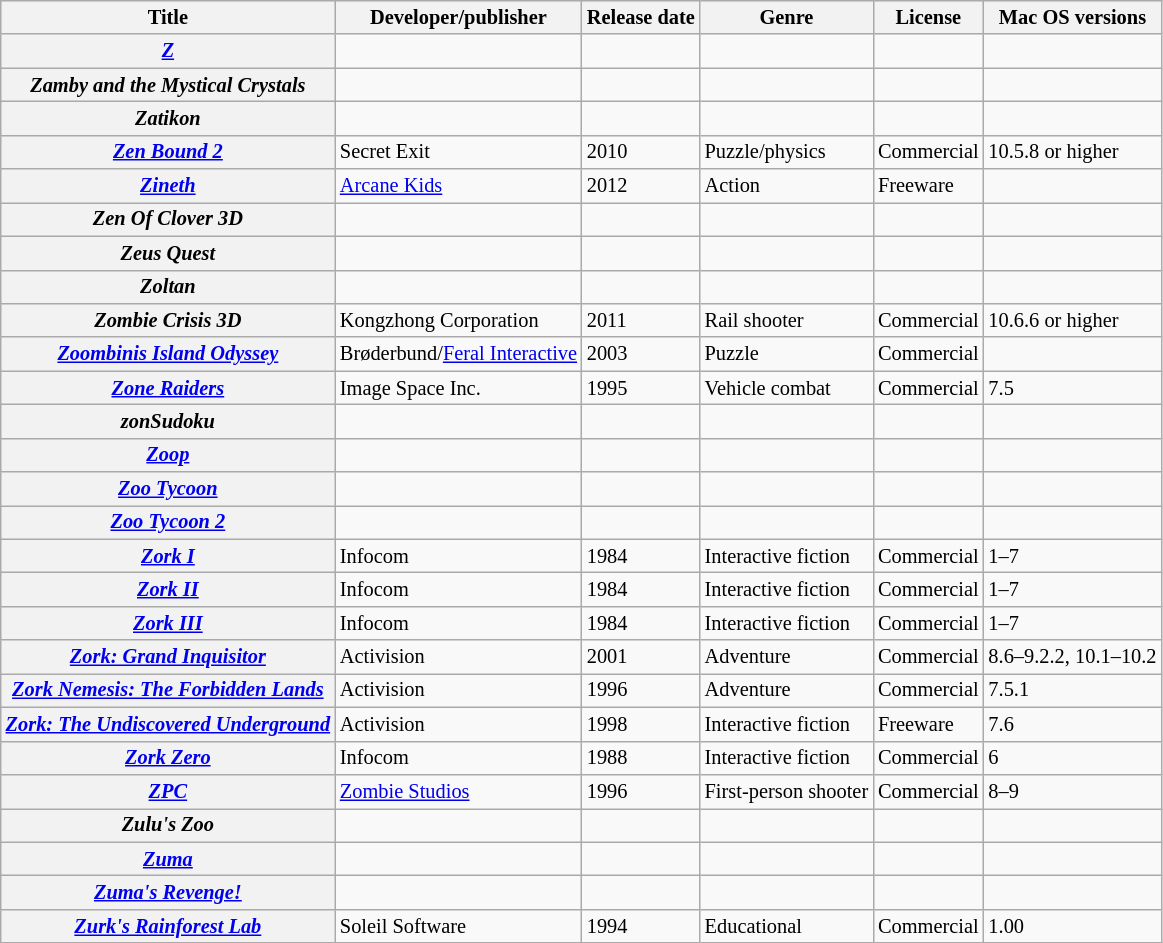<table class="wikitable sortable" style="font-size: 85%; text-align: left;">
<tr style="background: #ececec">
<th>Title</th>
<th>Developer/publisher</th>
<th>Release date</th>
<th>Genre</th>
<th>License</th>
<th>Mac OS versions</th>
</tr>
<tr>
<th><em><a href='#'>Z</a></em></th>
<td></td>
<td></td>
<td></td>
<td></td>
<td></td>
</tr>
<tr>
<th><em>Zamby and the Mystical Crystals</em></th>
<td></td>
<td></td>
<td></td>
<td></td>
<td></td>
</tr>
<tr>
<th><em>Zatikon</em></th>
<td></td>
<td></td>
<td></td>
<td></td>
<td></td>
</tr>
<tr>
<th><em><a href='#'>Zen Bound 2</a></em></th>
<td>Secret Exit</td>
<td>2010</td>
<td>Puzzle/physics</td>
<td>Commercial</td>
<td>10.5.8 or higher</td>
</tr>
<tr>
<th><em><a href='#'>Zineth</a></em></th>
<td><a href='#'>Arcane Kids</a></td>
<td>2012</td>
<td>Action</td>
<td>Freeware</td>
<td></td>
</tr>
<tr>
<th><em>Zen Of Clover 3D</em></th>
<td></td>
<td></td>
<td></td>
<td></td>
<td></td>
</tr>
<tr>
<th><em>Zeus Quest</em></th>
<td></td>
<td></td>
<td></td>
<td></td>
<td></td>
</tr>
<tr>
<th><em>Zoltan</em></th>
<td></td>
<td></td>
<td></td>
<td></td>
<td></td>
</tr>
<tr>
<th><em>Zombie Crisis 3D</em></th>
<td>Kongzhong Corporation</td>
<td>2011</td>
<td>Rail shooter</td>
<td>Commercial</td>
<td>10.6.6 or higher</td>
</tr>
<tr>
<th><em><a href='#'>Zoombinis Island Odyssey</a></em></th>
<td>Brøderbund/<a href='#'>Feral Interactive</a></td>
<td>2003</td>
<td>Puzzle</td>
<td>Commercial</td>
<td></td>
</tr>
<tr>
<th><em><a href='#'>Zone Raiders</a></em></th>
<td>Image Space Inc.</td>
<td>1995</td>
<td>Vehicle combat</td>
<td>Commercial</td>
<td>7.5</td>
</tr>
<tr>
<th><em>zonSudoku</em></th>
<td></td>
<td></td>
<td></td>
<td></td>
<td></td>
</tr>
<tr>
<th><em><a href='#'>Zoop</a></em></th>
<td></td>
<td></td>
<td></td>
<td></td>
<td></td>
</tr>
<tr>
<th><em><a href='#'>Zoo Tycoon</a></em></th>
<td></td>
<td></td>
<td></td>
<td></td>
<td></td>
</tr>
<tr>
<th><em><a href='#'>Zoo Tycoon 2</a></em></th>
<td></td>
<td></td>
<td></td>
<td></td>
<td></td>
</tr>
<tr>
<th><em><a href='#'>Zork I</a></em></th>
<td>Infocom</td>
<td>1984</td>
<td>Interactive fiction</td>
<td>Commercial</td>
<td>1–7</td>
</tr>
<tr>
<th><em><a href='#'>Zork II</a></em></th>
<td>Infocom</td>
<td>1984</td>
<td>Interactive fiction</td>
<td>Commercial</td>
<td>1–7</td>
</tr>
<tr>
<th><em><a href='#'>Zork III</a></em></th>
<td>Infocom</td>
<td>1984</td>
<td>Interactive fiction</td>
<td>Commercial</td>
<td>1–7</td>
</tr>
<tr>
<th><em><a href='#'>Zork: Grand Inquisitor</a></em></th>
<td>Activision</td>
<td>2001</td>
<td>Adventure</td>
<td>Commercial</td>
<td>8.6–9.2.2, 10.1–10.2</td>
</tr>
<tr>
<th><em><a href='#'>Zork Nemesis: The Forbidden Lands</a></em></th>
<td>Activision</td>
<td>1996</td>
<td>Adventure</td>
<td>Commercial</td>
<td>7.5.1</td>
</tr>
<tr>
<th><em><a href='#'>Zork: The Undiscovered Underground</a></em></th>
<td>Activision</td>
<td>1998</td>
<td>Interactive fiction</td>
<td>Freeware</td>
<td>7.6</td>
</tr>
<tr>
<th><em><a href='#'>Zork Zero</a></em></th>
<td>Infocom</td>
<td>1988</td>
<td>Interactive fiction</td>
<td>Commercial</td>
<td>6</td>
</tr>
<tr>
<th><em><a href='#'>ZPC</a></em></th>
<td><a href='#'>Zombie Studios</a></td>
<td>1996</td>
<td>First-person shooter</td>
<td>Commercial</td>
<td>8–9</td>
</tr>
<tr>
<th><em>Zulu's Zoo</em></th>
<td></td>
<td></td>
<td></td>
<td></td>
<td></td>
</tr>
<tr>
<th><em><a href='#'>Zuma</a></em></th>
<td></td>
<td></td>
<td></td>
<td></td>
<td></td>
</tr>
<tr>
<th><em><a href='#'>Zuma's Revenge!</a></em></th>
<td></td>
<td></td>
<td></td>
<td></td>
<td></td>
</tr>
<tr>
<th><em><a href='#'>Zurk's Rainforest Lab</a></em></th>
<td>Soleil Software</td>
<td>1994</td>
<td>Educational</td>
<td>Commercial</td>
<td>1.00</td>
</tr>
</table>
